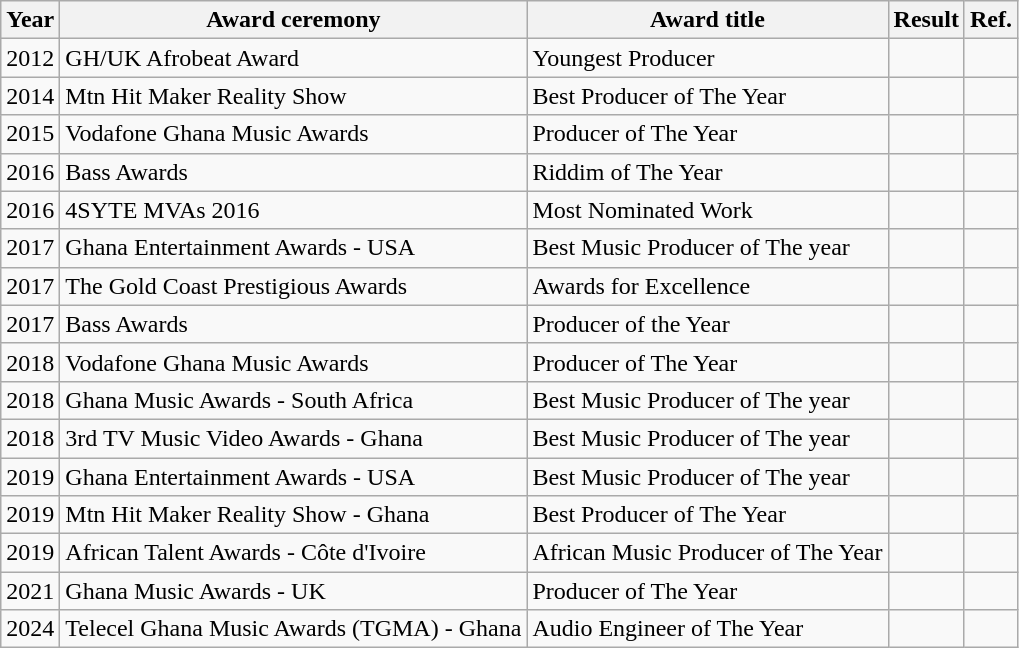<table class="wikitable sortable">
<tr>
<th>Year</th>
<th>Award ceremony</th>
<th>Award title</th>
<th>Result</th>
<th>Ref.</th>
</tr>
<tr>
<td>2012</td>
<td>GH/UK Afrobeat Award</td>
<td>Youngest Producer</td>
<td></td>
<td></td>
</tr>
<tr>
<td>2014</td>
<td>Mtn Hit Maker Reality Show</td>
<td>Best Producer of The Year</td>
<td></td>
<td></td>
</tr>
<tr>
<td>2015</td>
<td>Vodafone Ghana Music Awards</td>
<td>Producer of The Year</td>
<td></td>
<td></td>
</tr>
<tr>
<td>2016</td>
<td>Bass Awards</td>
<td>Riddim of The Year</td>
<td></td>
<td></td>
</tr>
<tr>
<td>2016</td>
<td>4SYTE MVAs 2016</td>
<td>Most Nominated Work</td>
<td></td>
<td></td>
</tr>
<tr>
<td>2017</td>
<td>Ghana Entertainment Awards - USA</td>
<td>Best Music Producer of The year</td>
<td></td>
<td></td>
</tr>
<tr>
<td>2017</td>
<td>The Gold Coast Prestigious Awards</td>
<td>Awards for Excellence</td>
<td></td>
<td></td>
</tr>
<tr>
<td>2017</td>
<td>Bass Awards</td>
<td>Producer of the Year</td>
<td></td>
<td></td>
</tr>
<tr>
<td>2018</td>
<td>Vodafone Ghana Music Awards</td>
<td>Producer of The Year</td>
<td></td>
<td></td>
</tr>
<tr>
<td>2018</td>
<td>Ghana Music Awards - South Africa</td>
<td>Best Music Producer of The year</td>
<td></td>
<td></td>
</tr>
<tr>
<td>2018</td>
<td>3rd TV Music Video Awards - Ghana</td>
<td>Best Music Producer of The year</td>
<td></td>
<td></td>
</tr>
<tr>
<td>2019</td>
<td>Ghana Entertainment Awards - USA</td>
<td>Best Music Producer of The year</td>
<td></td>
<td></td>
</tr>
<tr>
<td>2019</td>
<td>Mtn Hit Maker Reality Show - Ghana</td>
<td>Best Producer of The Year</td>
<td></td>
<td></td>
</tr>
<tr>
<td>2019</td>
<td>African Talent Awards - Côte d'Ivoire</td>
<td>African Music Producer of The Year</td>
<td></td>
<td></td>
</tr>
<tr>
<td>2021</td>
<td>Ghana Music Awards - UK</td>
<td>Producer of The Year</td>
<td></td>
<td></td>
</tr>
<tr>
<td>2024</td>
<td>Telecel Ghana Music Awards (TGMA) - Ghana</td>
<td>Audio Engineer of The Year</td>
<td></td>
<td></td>
</tr>
</table>
